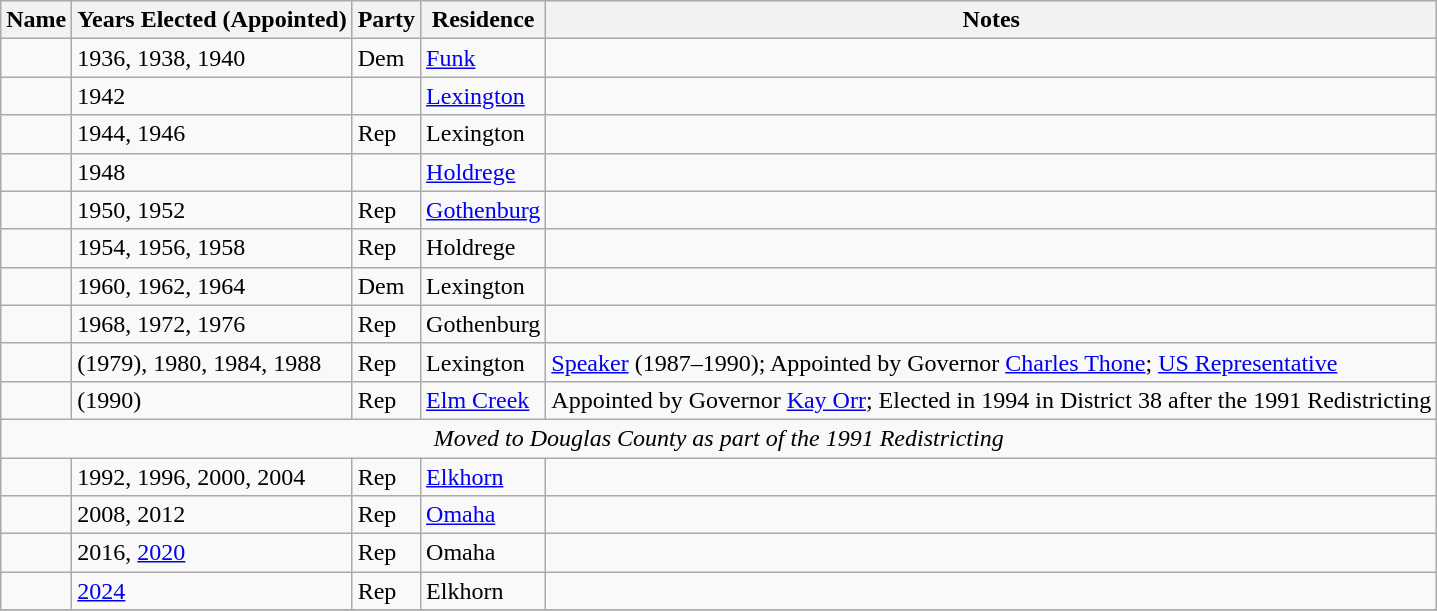<table class="wikitable sortable">
<tr>
<th>Name</th>
<th>Years Elected (Appointed)</th>
<th>Party</th>
<th>Residence</th>
<th>Notes</th>
</tr>
<tr>
<td></td>
<td>1936, 1938, 1940</td>
<td>Dem</td>
<td><a href='#'>Funk</a></td>
<td></td>
</tr>
<tr>
<td></td>
<td>1942</td>
<td></td>
<td><a href='#'>Lexington</a></td>
<td></td>
</tr>
<tr>
<td></td>
<td>1944, 1946</td>
<td>Rep</td>
<td>Lexington</td>
<td></td>
</tr>
<tr>
<td></td>
<td>1948</td>
<td></td>
<td><a href='#'>Holdrege</a></td>
<td></td>
</tr>
<tr>
<td></td>
<td>1950, 1952</td>
<td>Rep</td>
<td><a href='#'>Gothenburg</a></td>
<td></td>
</tr>
<tr>
<td></td>
<td>1954, 1956, 1958</td>
<td>Rep</td>
<td>Holdrege</td>
<td></td>
</tr>
<tr>
<td></td>
<td>1960, 1962, 1964</td>
<td>Dem</td>
<td>Lexington</td>
<td></td>
</tr>
<tr>
<td></td>
<td>1968, 1972, 1976</td>
<td>Rep</td>
<td>Gothenburg</td>
<td></td>
</tr>
<tr>
<td></td>
<td>(1979), 1980, 1984, 1988</td>
<td>Rep</td>
<td>Lexington</td>
<td><a href='#'>Speaker</a> (1987–1990); Appointed by Governor <a href='#'>Charles Thone</a>; <a href='#'>US Representative</a></td>
</tr>
<tr>
<td></td>
<td>(1990)</td>
<td>Rep</td>
<td><a href='#'>Elm Creek</a></td>
<td>Appointed by Governor <a href='#'>Kay Orr</a>; Elected in 1994 in District 38 after the 1991 Redistricting</td>
</tr>
<tr>
<td colspan=5 style=text-align:center><em>Moved to Douglas County as part of the 1991 Redistricting</em></td>
</tr>
<tr>
<td></td>
<td>1992, 1996, 2000, 2004</td>
<td>Rep</td>
<td><a href='#'>Elkhorn</a></td>
<td></td>
</tr>
<tr>
<td></td>
<td>2008, 2012</td>
<td>Rep</td>
<td><a href='#'>Omaha</a></td>
<td></td>
</tr>
<tr>
<td></td>
<td>2016, <a href='#'>2020</a></td>
<td>Rep</td>
<td>Omaha</td>
<td></td>
</tr>
<tr>
<td></td>
<td><a href='#'>2024</a></td>
<td>Rep</td>
<td>Elkhorn</td>
<td></td>
</tr>
<tr>
</tr>
</table>
